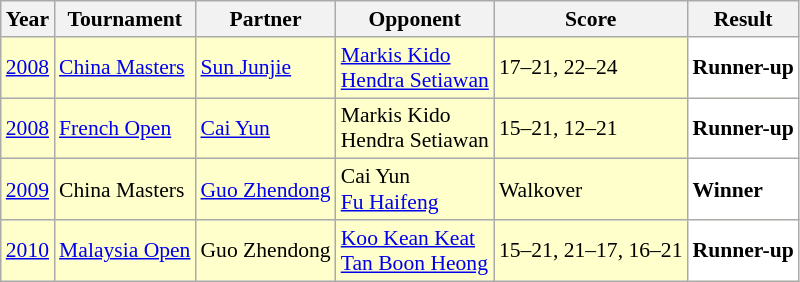<table class="sortable wikitable" style="font-size: 90%;">
<tr>
<th>Year</th>
<th>Tournament</th>
<th>Partner</th>
<th>Opponent</th>
<th>Score</th>
<th>Result</th>
</tr>
<tr style="background:#FFFFCC">
<td align="center"><a href='#'>2008</a></td>
<td align="left"><a href='#'>China Masters</a></td>
<td align="left"> <a href='#'>Sun Junjie</a></td>
<td align="left"> <a href='#'>Markis Kido</a> <br>  <a href='#'>Hendra Setiawan</a></td>
<td align="left">17–21, 22–24</td>
<td style="text-align:left; background:white"> <strong>Runner-up</strong></td>
</tr>
<tr style="background:#FFFFCC">
<td align="center"><a href='#'>2008</a></td>
<td align="left"><a href='#'>French Open</a></td>
<td align="left"> <a href='#'>Cai Yun</a></td>
<td align="left"> Markis Kido <br>  Hendra Setiawan</td>
<td align="left">15–21, 12–21</td>
<td style="text-align:left; background:white"> <strong>Runner-up</strong></td>
</tr>
<tr style="background:#FFFFCC">
<td align="center"><a href='#'>2009</a></td>
<td align="left">China Masters</td>
<td align="left"> <a href='#'>Guo Zhendong</a></td>
<td align="left"> Cai Yun <br>  <a href='#'>Fu Haifeng</a></td>
<td align="left">Walkover</td>
<td style="text-align:left; background:white"> <strong>Winner</strong></td>
</tr>
<tr style="background:#FFFFCC">
<td align="center"><a href='#'>2010</a></td>
<td align="left"><a href='#'>Malaysia Open</a></td>
<td align="left"> Guo Zhendong</td>
<td align="left"> <a href='#'>Koo Kean Keat</a> <br>  <a href='#'>Tan Boon Heong</a></td>
<td align="left">15–21, 21–17, 16–21</td>
<td style="text-align:left; background:white"> <strong>Runner-up</strong></td>
</tr>
</table>
